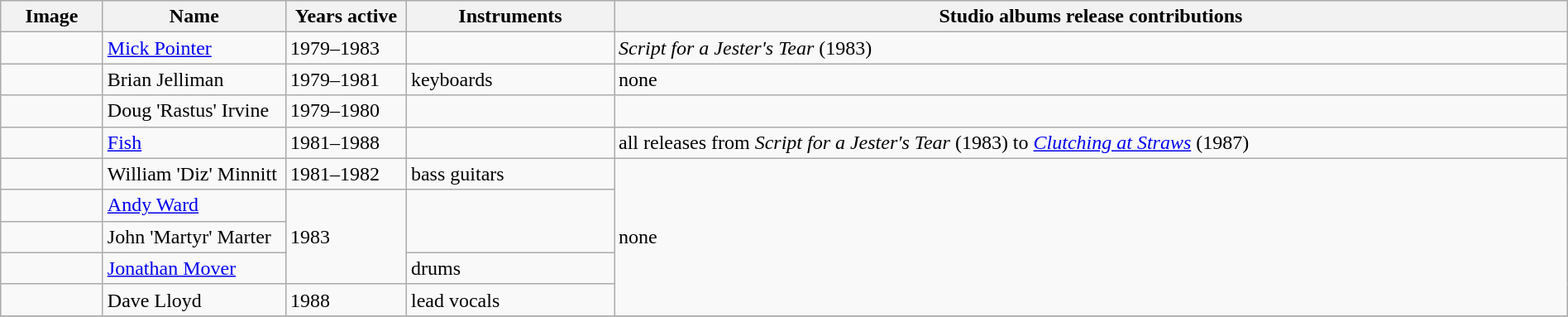<table class="wikitable" width="100%" border="1">
<tr>
<th width="75">Image</th>
<th width="140">Name</th>
<th width="90">Years active</th>
<th width="160">Instruments</th>
<th>Studio albums release contributions</th>
</tr>
<tr>
<td></td>
<td><a href='#'>Mick Pointer</a></td>
<td>1979–1983</td>
<td></td>
<td {{flatlist><em>Script for a Jester's Tear</em> (1983)</td>
</tr>
<tr>
<td></td>
<td>Brian Jelliman</td>
<td>1979–1981</td>
<td>keyboards</td>
<td>none</td>
</tr>
<tr>
<td></td>
<td>Doug 'Rastus' Irvine</td>
<td>1979–1980</td>
<td></td>
</tr>
<tr>
<td></td>
<td><a href='#'>Fish</a></td>
<td>1981–1988</td>
<td></td>
<td {{flatlist>all releases from <em>Script for a Jester's Tear</em> (1983) to <em><a href='#'>Clutching at Straws</a></em> (1987)</td>
</tr>
<tr>
<td></td>
<td>William 'Diz' Minnitt</td>
<td>1981–1982</td>
<td>bass guitars</td>
<td rowspan="5">none</td>
</tr>
<tr>
<td></td>
<td><a href='#'>Andy Ward</a></td>
<td rowspan="3">1983</td>
<td rowspan="2"></td>
</tr>
<tr>
<td></td>
<td>John 'Martyr' Marter</td>
</tr>
<tr>
<td></td>
<td><a href='#'>Jonathan Mover</a></td>
<td>drums</td>
</tr>
<tr>
<td></td>
<td>Dave Lloyd</td>
<td rowspan="1">1988</td>
<td>lead vocals</td>
</tr>
<tr>
</tr>
</table>
